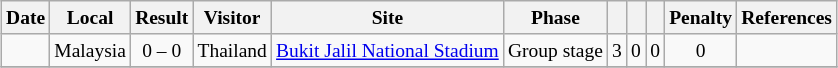<table class="wikitable" style="margin:1em auto 1em auto; text-align:center; font-size:small;">
<tr>
<th>Date</th>
<th>Local</th>
<th>Result</th>
<th>Visitor</th>
<th>Site</th>
<th>Phase</th>
<th></th>
<th></th>
<th></th>
<th>Penalty</th>
<th>References</th>
</tr>
<tr>
<td></td>
<td>Malaysia</td>
<td>0 – 0</td>
<td>Thailand</td>
<td><a href='#'>Bukit Jalil National Stadium</a></td>
<td>Group stage</td>
<td>3</td>
<td>0</td>
<td>0</td>
<td>0</td>
<td></td>
</tr>
<tr>
</tr>
</table>
